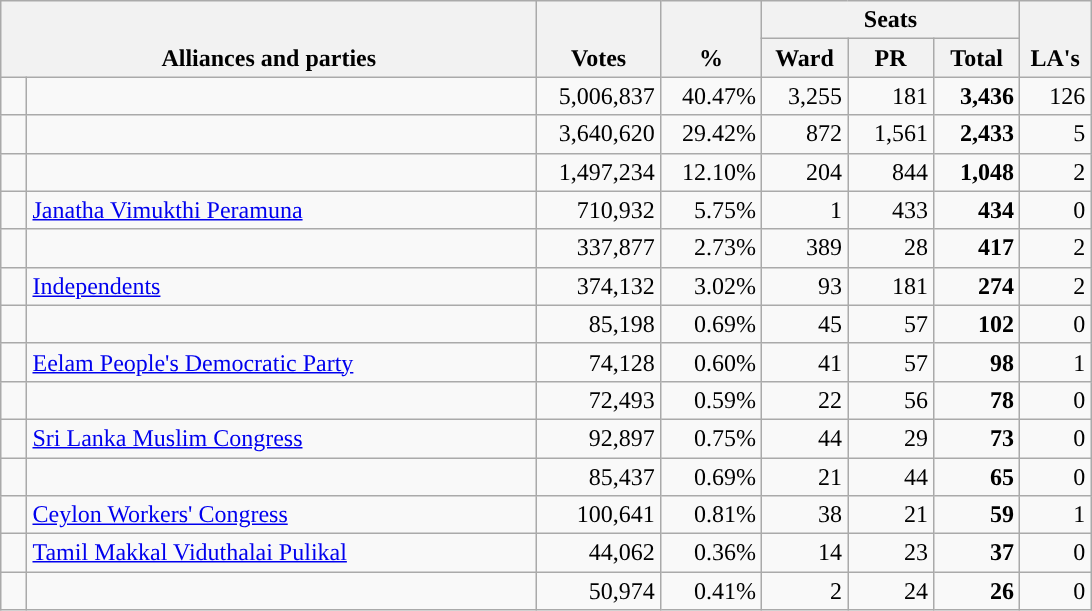<table class="wikitable" border="1" style="font-size:100%; text-align:right; border:0px; margin-top:-1px; margin-bottom:0;">
<tr>
<th valign=bottom rowspan=2 colspan=2 width="350">Alliances and parties</th>
<th valign=bottom rowspan=2 width="75">Votes</th>
<th valign=bottom rowspan=2 width="60">%</th>
<th valign=bottom colspan=3>Seats</th>
<th valign=bottom rowspan=2  width="40">LA's</th>
</tr>
<tr>
<th width="50">Ward</th>
<th width="50">PR</th>
<th width="50">Total</th>
</tr>
<tr style="vertical-align:top;">
<td style="background-color:"> </td>
<td></td>
<td>5,006,837</td>
<td>40.47%</td>
<td>3,255</td>
<td>181</td>
<td><strong>3,436</strong></td>
<td>126</td>
</tr>
<tr style="vertical-align:top;">
<td style="background-color:"> </td>
<td></td>
<td>3,640,620</td>
<td>29.42%</td>
<td>872</td>
<td>1,561</td>
<td><strong>2,433</strong></td>
<td>5</td>
</tr>
<tr style="vertical-align:top;">
<td style="background-color:"> </td>
<td></td>
<td>1,497,234</td>
<td>12.10%</td>
<td>204</td>
<td>844</td>
<td><strong>1,048</strong></td>
<td>2</td>
</tr>
<tr>
<td style="background-color:"> </td>
<td style="text-align:left;"><a href='#'>Janatha Vimukthi Peramuna</a></td>
<td>710,932</td>
<td>5.75%</td>
<td>1</td>
<td>433</td>
<td><strong>434</strong></td>
<td>0</td>
</tr>
<tr style="vertical-align:top;">
<td style="background-color:"> </td>
<td></td>
<td>337,877</td>
<td>2.73%</td>
<td>389</td>
<td>28</td>
<td><strong>417</strong></td>
<td>2</td>
</tr>
<tr>
<td style="background-color:"> </td>
<td style="text-align:left;"><a href='#'>Independents</a></td>
<td>374,132</td>
<td>3.02%</td>
<td>93</td>
<td>181</td>
<td><strong>274</strong></td>
<td>2</td>
</tr>
<tr style="vertical-align:top;">
<td style="background-color:"> </td>
<td></td>
<td>85,198</td>
<td>0.69%</td>
<td>45</td>
<td>57</td>
<td><strong>102</strong></td>
<td>0</td>
</tr>
<tr>
<td style="background-color:"> </td>
<td style="text-align:left;"><a href='#'>Eelam People's Democratic Party</a></td>
<td>74,128</td>
<td>0.60%</td>
<td>41</td>
<td>57</td>
<td><strong>98</strong></td>
<td>1</td>
</tr>
<tr style="vertical-align:top;">
<td style="background-color:"> </td>
<td></td>
<td>72,493</td>
<td>0.59%</td>
<td>22</td>
<td>56</td>
<td><strong>78</strong></td>
<td>0</td>
</tr>
<tr>
<td style="background-color:"> </td>
<td style="text-align:left;"><a href='#'>Sri Lanka Muslim Congress</a></td>
<td>92,897</td>
<td>0.75%</td>
<td>44</td>
<td>29</td>
<td><strong>73</strong></td>
<td>0</td>
</tr>
<tr style="vertical-align:top;">
<td style="background-color:"> </td>
<td style="text-align:left;"></td>
<td>85,437</td>
<td>0.69%</td>
<td>21</td>
<td>44</td>
<td><strong>65</strong></td>
<td>0</td>
</tr>
<tr>
<td style="background-color:"> </td>
<td style="text-align:left;"><a href='#'>Ceylon Workers' Congress</a></td>
<td>100,641</td>
<td>0.81%</td>
<td>38</td>
<td>21</td>
<td><strong>59</strong></td>
<td>1</td>
</tr>
<tr>
<td></td>
<td style="text-align:left;"><a href='#'>Tamil Makkal Viduthalai Pulikal</a></td>
<td>44,062</td>
<td>0.36%</td>
<td>14</td>
<td>23</td>
<td><strong>37</strong></td>
<td>0</td>
</tr>
<tr style="vertical-align:top;">
<td></td>
<td style="text-align:left;"></td>
<td>50,974</td>
<td>0.41%</td>
<td>2</td>
<td>24</td>
<td><strong>26</strong></td>
<td>0</td>
</tr>
</table>
